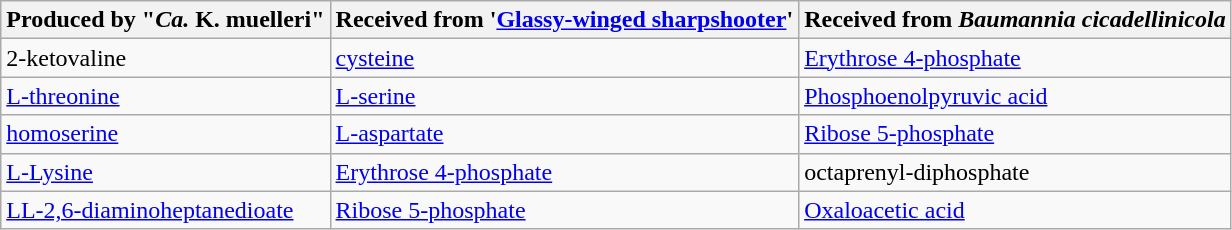<table class="wikitable">
<tr>
<th>Produced by "<em>Ca.</em> K. muelleri"</th>
<th>Received from '<a href='#'>Glassy-winged sharpshooter</a>'</th>
<th>Received from <em>Baumannia cicadellinicola</em></th>
</tr>
<tr>
<td>2-ketovaline</td>
<td><a href='#'>cysteine</a></td>
<td><a href='#'>Erythrose 4-phosphate</a></td>
</tr>
<tr>
<td><a href='#'>L-threonine</a></td>
<td><a href='#'>L-serine</a></td>
<td><a href='#'>Phosphoenolpyruvic acid</a></td>
</tr>
<tr>
<td><a href='#'>homoserine</a></td>
<td><a href='#'>L-aspartate</a></td>
<td><a href='#'>Ribose 5-phosphate</a></td>
</tr>
<tr>
<td><a href='#'>L-Lysine</a></td>
<td><a href='#'>Erythrose 4-phosphate</a></td>
<td>octaprenyl-diphosphate</td>
</tr>
<tr>
<td><a href='#'>LL-2,6-diaminoheptanedioate</a></td>
<td><a href='#'>Ribose 5-phosphate</a></td>
<td><a href='#'>Oxaloacetic acid</a></td>
</tr>
</table>
